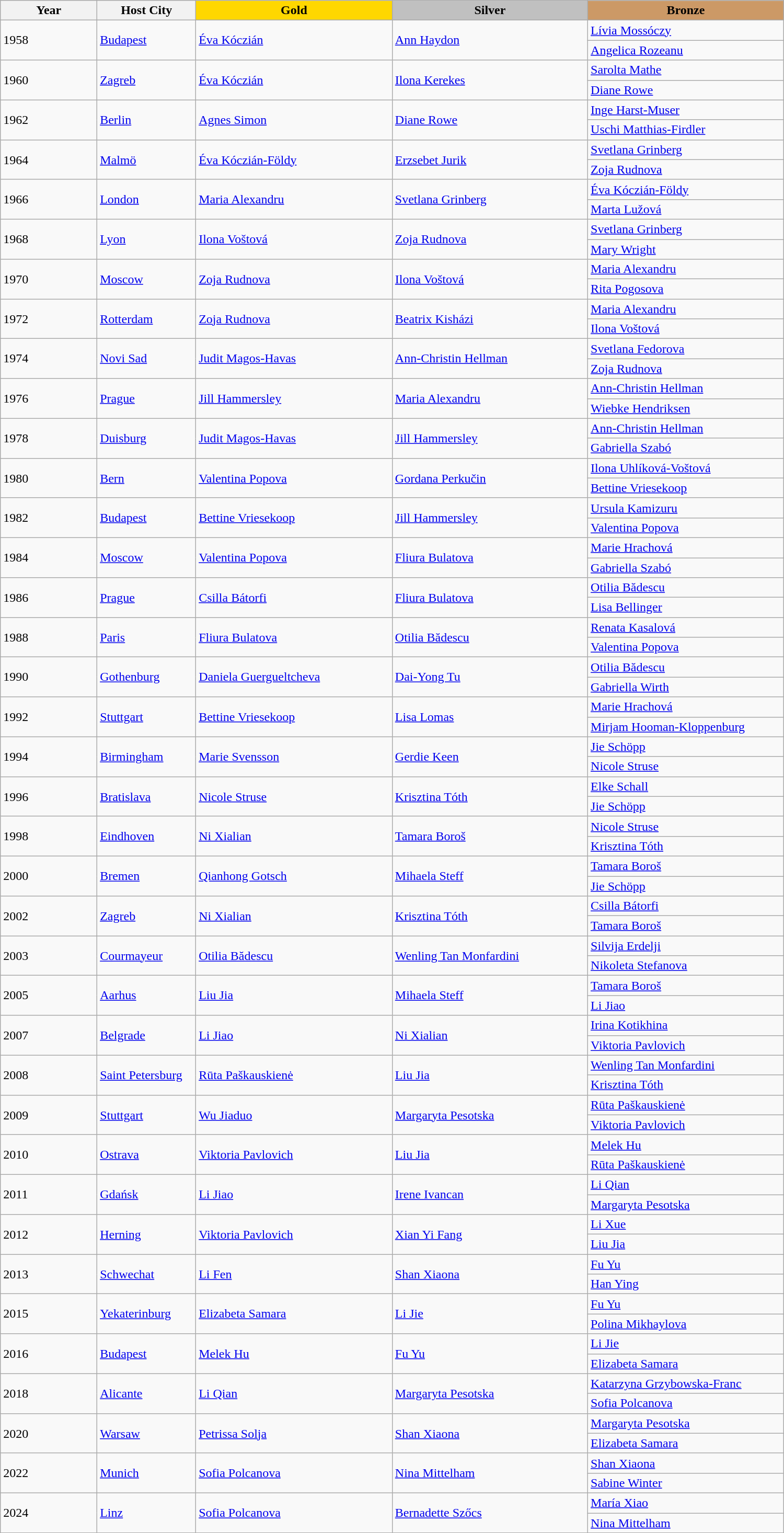<table class="wikitable" style="text-align:left; width:1000px;">
<tr>
<th width="120">Year</th>
<th width="120">Host City</th>
<th width="250" style="background-color: gold">Gold</th>
<th width="250" style="background-color: silver">Silver</th>
<th width="250" style="background-color: #cc9966">Bronze</th>
</tr>
<tr>
<td rowspan=2>1958</td>
<td rowspan=2><a href='#'>Budapest</a></td>
<td rowspan=2> <a href='#'>Éva Kóczián</a></td>
<td rowspan=2> <a href='#'>Ann Haydon</a></td>
<td> <a href='#'>Lívia Mossóczy</a></td>
</tr>
<tr>
<td> <a href='#'>Angelica Rozeanu</a></td>
</tr>
<tr>
<td rowspan=2>1960</td>
<td rowspan=2><a href='#'>Zagreb</a></td>
<td rowspan=2> <a href='#'>Éva Kóczián</a></td>
<td rowspan=2> <a href='#'>Ilona Kerekes</a></td>
<td> <a href='#'>Sarolta Mathe</a></td>
</tr>
<tr>
<td> <a href='#'>Diane Rowe</a></td>
</tr>
<tr>
<td rowspan=2>1962</td>
<td rowspan=2><a href='#'>Berlin</a></td>
<td rowspan=2> <a href='#'>Agnes Simon</a></td>
<td rowspan=2> <a href='#'>Diane Rowe</a></td>
<td> <a href='#'>Inge Harst-Muser</a></td>
</tr>
<tr>
<td> <a href='#'>Uschi Matthias-Firdler</a></td>
</tr>
<tr>
<td rowspan=2>1964</td>
<td rowspan=2><a href='#'>Malmö</a></td>
<td rowspan=2> <a href='#'>Éva Kóczián-Földy</a></td>
<td rowspan=2> <a href='#'>Erzsebet Jurik</a></td>
<td> <a href='#'>Svetlana Grinberg</a></td>
</tr>
<tr>
<td> <a href='#'>Zoja Rudnova</a></td>
</tr>
<tr>
<td rowspan=2>1966</td>
<td rowspan=2><a href='#'>London</a></td>
<td rowspan=2> <a href='#'>Maria Alexandru</a></td>
<td rowspan=2> <a href='#'>Svetlana Grinberg</a></td>
<td> <a href='#'>Éva Kóczián-Földy</a></td>
</tr>
<tr>
<td> <a href='#'>Marta Lužová</a></td>
</tr>
<tr>
<td rowspan=2>1968</td>
<td rowspan=2><a href='#'>Lyon</a></td>
<td rowspan=2> <a href='#'>Ilona Voštová</a></td>
<td rowspan=2> <a href='#'>Zoja Rudnova</a></td>
<td> <a href='#'>Svetlana Grinberg</a></td>
</tr>
<tr>
<td> <a href='#'>Mary Wright</a></td>
</tr>
<tr>
<td rowspan=2>1970</td>
<td rowspan=2><a href='#'>Moscow</a></td>
<td rowspan=2> <a href='#'>Zoja Rudnova</a></td>
<td rowspan=2> <a href='#'>Ilona Voštová</a></td>
<td> <a href='#'>Maria Alexandru</a></td>
</tr>
<tr>
<td> <a href='#'>Rita Pogosova</a></td>
</tr>
<tr>
<td rowspan=2>1972</td>
<td rowspan=2><a href='#'>Rotterdam</a></td>
<td rowspan=2> <a href='#'>Zoja Rudnova</a></td>
<td rowspan=2> <a href='#'>Beatrix Kisházi</a></td>
<td> <a href='#'>Maria Alexandru</a></td>
</tr>
<tr>
<td> <a href='#'>Ilona Voštová</a></td>
</tr>
<tr>
<td rowspan=2>1974</td>
<td rowspan=2><a href='#'>Novi Sad</a></td>
<td rowspan=2> <a href='#'>Judit Magos-Havas</a></td>
<td rowspan=2> <a href='#'>Ann-Christin Hellman</a></td>
<td> <a href='#'>Svetlana Fedorova</a></td>
</tr>
<tr>
<td> <a href='#'>Zoja Rudnova</a></td>
</tr>
<tr>
<td rowspan=2>1976</td>
<td rowspan=2><a href='#'>Prague</a></td>
<td rowspan=2> <a href='#'>Jill Hammersley</a></td>
<td rowspan=2> <a href='#'>Maria Alexandru</a></td>
<td> <a href='#'>Ann-Christin Hellman</a></td>
</tr>
<tr>
<td> <a href='#'>Wiebke Hendriksen</a></td>
</tr>
<tr>
<td rowspan=2>1978</td>
<td rowspan=2><a href='#'>Duisburg</a></td>
<td rowspan=2> <a href='#'>Judit Magos-Havas</a></td>
<td rowspan=2> <a href='#'>Jill Hammersley</a></td>
<td> <a href='#'>Ann-Christin Hellman</a></td>
</tr>
<tr>
<td> <a href='#'>Gabriella Szabó</a></td>
</tr>
<tr>
<td rowspan=2>1980</td>
<td rowspan=2><a href='#'>Bern</a></td>
<td rowspan=2> <a href='#'>Valentina Popova</a></td>
<td rowspan=2> <a href='#'>Gordana Perkučin</a></td>
<td> <a href='#'>Ilona Uhlíková-Voštová</a></td>
</tr>
<tr>
<td> <a href='#'>Bettine Vriesekoop</a></td>
</tr>
<tr>
<td rowspan=2>1982</td>
<td rowspan=2><a href='#'>Budapest</a></td>
<td rowspan=2> <a href='#'>Bettine Vriesekoop</a></td>
<td rowspan=2> <a href='#'>Jill Hammersley</a></td>
<td> <a href='#'>Ursula Kamizuru</a></td>
</tr>
<tr>
<td> <a href='#'>Valentina Popova</a></td>
</tr>
<tr>
<td rowspan=2>1984</td>
<td rowspan=2><a href='#'>Moscow</a></td>
<td rowspan=2> <a href='#'>Valentina Popova</a></td>
<td rowspan=2> <a href='#'>Fliura Bulatova</a></td>
<td> <a href='#'>Marie Hrachová</a></td>
</tr>
<tr>
<td> <a href='#'>Gabriella Szabó</a></td>
</tr>
<tr>
<td rowspan=2>1986</td>
<td rowspan=2><a href='#'>Prague</a></td>
<td rowspan=2> <a href='#'>Csilla Bátorfi</a></td>
<td rowspan=2> <a href='#'>Fliura Bulatova</a></td>
<td> <a href='#'>Otilia Bădescu</a></td>
</tr>
<tr>
<td> <a href='#'>Lisa Bellinger</a></td>
</tr>
<tr>
<td rowspan=2>1988</td>
<td rowspan=2><a href='#'>Paris</a></td>
<td rowspan=2> <a href='#'>Fliura Bulatova</a></td>
<td rowspan=2> <a href='#'>Otilia Bădescu</a></td>
<td> <a href='#'>Renata Kasalová</a></td>
</tr>
<tr>
<td> <a href='#'>Valentina Popova</a></td>
</tr>
<tr>
<td rowspan=2>1990</td>
<td rowspan=2><a href='#'>Gothenburg</a></td>
<td rowspan=2> <a href='#'>Daniela Guergueltcheva</a></td>
<td rowspan=2> <a href='#'>Dai-Yong Tu</a></td>
<td> <a href='#'>Otilia Bădescu</a></td>
</tr>
<tr>
<td> <a href='#'>Gabriella Wirth</a></td>
</tr>
<tr>
<td rowspan=2>1992</td>
<td rowspan=2><a href='#'>Stuttgart</a></td>
<td rowspan=2> <a href='#'>Bettine Vriesekoop</a></td>
<td rowspan=2> <a href='#'>Lisa Lomas</a></td>
<td> <a href='#'>Marie Hrachová</a></td>
</tr>
<tr>
<td> <a href='#'>Mirjam Hooman-Kloppenburg</a></td>
</tr>
<tr>
<td rowspan=2>1994</td>
<td rowspan=2><a href='#'>Birmingham</a></td>
<td rowspan=2> <a href='#'>Marie Svensson</a></td>
<td rowspan=2> <a href='#'>Gerdie Keen</a></td>
<td> <a href='#'>Jie Schöpp</a></td>
</tr>
<tr>
<td> <a href='#'>Nicole Struse</a></td>
</tr>
<tr>
<td rowspan=2>1996</td>
<td rowspan=2><a href='#'>Bratislava</a></td>
<td rowspan=2> <a href='#'>Nicole Struse</a></td>
<td rowspan=2> <a href='#'>Krisztina Tóth</a></td>
<td> <a href='#'>Elke Schall</a></td>
</tr>
<tr>
<td> <a href='#'>Jie Schöpp</a></td>
</tr>
<tr>
<td rowspan=2>1998</td>
<td rowspan=2><a href='#'>Eindhoven</a></td>
<td rowspan=2> <a href='#'>Ni Xialian</a></td>
<td rowspan=2> <a href='#'>Tamara Boroš</a></td>
<td> <a href='#'>Nicole Struse</a></td>
</tr>
<tr>
<td> <a href='#'>Krisztina Tóth</a></td>
</tr>
<tr>
<td rowspan=2>2000</td>
<td rowspan=2><a href='#'>Bremen</a></td>
<td rowspan=2> <a href='#'>Qianhong Gotsch</a></td>
<td rowspan=2> <a href='#'>Mihaela Steff</a></td>
<td> <a href='#'>Tamara Boroš</a></td>
</tr>
<tr>
<td> <a href='#'>Jie Schöpp</a></td>
</tr>
<tr>
<td rowspan=2>2002</td>
<td rowspan=2><a href='#'>Zagreb</a></td>
<td rowspan=2> <a href='#'>Ni Xialian</a></td>
<td rowspan=2> <a href='#'>Krisztina Tóth</a></td>
<td> <a href='#'>Csilla Bátorfi</a></td>
</tr>
<tr>
<td> <a href='#'>Tamara Boroš</a></td>
</tr>
<tr>
<td rowspan=2>2003</td>
<td rowspan=2><a href='#'>Courmayeur</a></td>
<td rowspan=2> <a href='#'>Otilia Bădescu</a></td>
<td rowspan=2> <a href='#'>Wenling Tan Monfardini</a></td>
<td> <a href='#'>Silvija Erdelji</a></td>
</tr>
<tr>
<td> <a href='#'>Nikoleta Stefanova</a></td>
</tr>
<tr>
<td rowspan=2>2005</td>
<td rowspan=2><a href='#'>Aarhus</a></td>
<td rowspan=2> <a href='#'>Liu Jia</a></td>
<td rowspan=2> <a href='#'>Mihaela Steff</a></td>
<td> <a href='#'>Tamara Boroš</a></td>
</tr>
<tr>
<td> <a href='#'>Li Jiao</a></td>
</tr>
<tr>
<td rowspan=2>2007</td>
<td rowspan=2><a href='#'>Belgrade</a></td>
<td rowspan=2> <a href='#'>Li Jiao</a></td>
<td rowspan=2> <a href='#'>Ni Xialian</a></td>
<td> <a href='#'>Irina Kotikhina</a></td>
</tr>
<tr>
<td> <a href='#'>Viktoria Pavlovich</a></td>
</tr>
<tr>
<td rowspan=2>2008</td>
<td rowspan=2><a href='#'>Saint Petersburg</a></td>
<td rowspan=2> <a href='#'>Rūta Paškauskienė</a></td>
<td rowspan=2> <a href='#'>Liu Jia</a></td>
<td> <a href='#'>Wenling Tan Monfardini</a></td>
</tr>
<tr>
<td> <a href='#'>Krisztina Tóth</a></td>
</tr>
<tr>
<td rowspan=2>2009</td>
<td rowspan=2><a href='#'>Stuttgart</a></td>
<td rowspan=2> <a href='#'>Wu Jiaduo</a></td>
<td rowspan=2> <a href='#'>Margaryta Pesotska</a></td>
<td> <a href='#'>Rūta Paškauskienė</a></td>
</tr>
<tr>
<td> <a href='#'>Viktoria Pavlovich</a></td>
</tr>
<tr>
<td rowspan=2>2010</td>
<td rowspan=2><a href='#'>Ostrava</a></td>
<td rowspan=2> <a href='#'>Viktoria Pavlovich</a></td>
<td rowspan=2> <a href='#'>Liu Jia</a></td>
<td> <a href='#'>Melek Hu</a></td>
</tr>
<tr>
<td> <a href='#'>Rūta Paškauskienė</a></td>
</tr>
<tr>
<td rowspan=2>2011</td>
<td rowspan=2><a href='#'>Gdańsk</a></td>
<td rowspan=2> <a href='#'>Li Jiao</a></td>
<td rowspan=2> <a href='#'>Irene Ivancan</a></td>
<td> <a href='#'>Li Qian</a></td>
</tr>
<tr>
<td> <a href='#'>Margaryta Pesotska</a></td>
</tr>
<tr>
<td rowspan=2>2012</td>
<td rowspan=2><a href='#'>Herning</a></td>
<td rowspan=2> <a href='#'>Viktoria Pavlovich</a></td>
<td rowspan=2> <a href='#'>Xian Yi Fang</a></td>
<td> <a href='#'>Li Xue</a></td>
</tr>
<tr>
<td> <a href='#'>Liu Jia</a></td>
</tr>
<tr>
<td rowspan=2>2013</td>
<td rowspan=2><a href='#'>Schwechat</a></td>
<td rowspan=2> <a href='#'>Li Fen</a></td>
<td rowspan=2> <a href='#'>Shan Xiaona</a></td>
<td> <a href='#'>Fu Yu</a></td>
</tr>
<tr>
<td> <a href='#'>Han Ying</a></td>
</tr>
<tr>
<td rowspan=2>2015</td>
<td rowspan=2><a href='#'>Yekaterinburg</a></td>
<td rowspan=2> <a href='#'>Elizabeta Samara</a></td>
<td rowspan=2> <a href='#'>Li Jie</a></td>
<td> <a href='#'>Fu Yu</a></td>
</tr>
<tr>
<td> <a href='#'>Polina Mikhaylova</a></td>
</tr>
<tr>
<td rowspan=2>2016</td>
<td rowspan=2><a href='#'>Budapest</a></td>
<td rowspan=2> <a href='#'>Melek Hu</a></td>
<td rowspan=2> <a href='#'>Fu Yu</a></td>
<td> <a href='#'>Li Jie</a></td>
</tr>
<tr>
<td> <a href='#'>Elizabeta Samara</a></td>
</tr>
<tr>
<td rowspan=2>2018</td>
<td rowspan=2><a href='#'>Alicante</a></td>
<td rowspan=2> <a href='#'>Li Qian</a></td>
<td rowspan=2> <a href='#'>Margaryta Pesotska</a></td>
<td> <a href='#'>Katarzyna Grzybowska-Franc</a></td>
</tr>
<tr>
<td> <a href='#'>Sofia Polcanova</a></td>
</tr>
<tr>
<td rowspan=2>2020</td>
<td rowspan=2><a href='#'>Warsaw</a></td>
<td rowspan=2> <a href='#'>Petrissa Solja</a></td>
<td rowspan=2> <a href='#'>Shan Xiaona</a></td>
<td> <a href='#'>Margaryta Pesotska</a></td>
</tr>
<tr>
<td> <a href='#'>Elizabeta Samara</a></td>
</tr>
<tr>
<td rowspan=2>2022</td>
<td rowspan=2><a href='#'>Munich</a></td>
<td rowspan=2> <a href='#'>Sofia Polcanova</a></td>
<td rowspan=2> <a href='#'>Nina Mittelham</a></td>
<td> <a href='#'>Shan Xiaona</a></td>
</tr>
<tr>
<td> <a href='#'>Sabine Winter</a></td>
</tr>
<tr>
<td rowspan=2>2024</td>
<td rowspan=2><a href='#'>Linz</a></td>
<td rowspan=2> <a href='#'>Sofia Polcanova</a></td>
<td rowspan=2> <a href='#'>Bernadette Szőcs</a></td>
<td> <a href='#'>María Xiao</a></td>
</tr>
<tr>
<td> <a href='#'>Nina Mittelham</a></td>
</tr>
</table>
